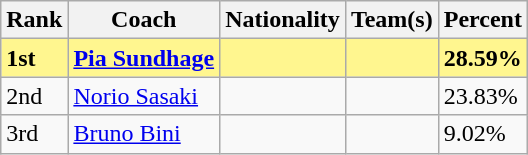<table class="wikitable">
<tr>
<th>Rank</th>
<th>Coach</th>
<th>Nationality</th>
<th>Team(s)</th>
<th>Percent</th>
</tr>
<tr style="background-color: #FFF68F; font-weight: bold;">
<td>1st</td>
<td><a href='#'>Pia Sundhage</a></td>
<td></td>
<td></td>
<td>28.59%</td>
</tr>
<tr>
<td>2nd</td>
<td><a href='#'>Norio Sasaki</a></td>
<td></td>
<td></td>
<td>23.83%</td>
</tr>
<tr>
<td>3rd</td>
<td><a href='#'>Bruno Bini</a></td>
<td></td>
<td></td>
<td>9.02%</td>
</tr>
</table>
